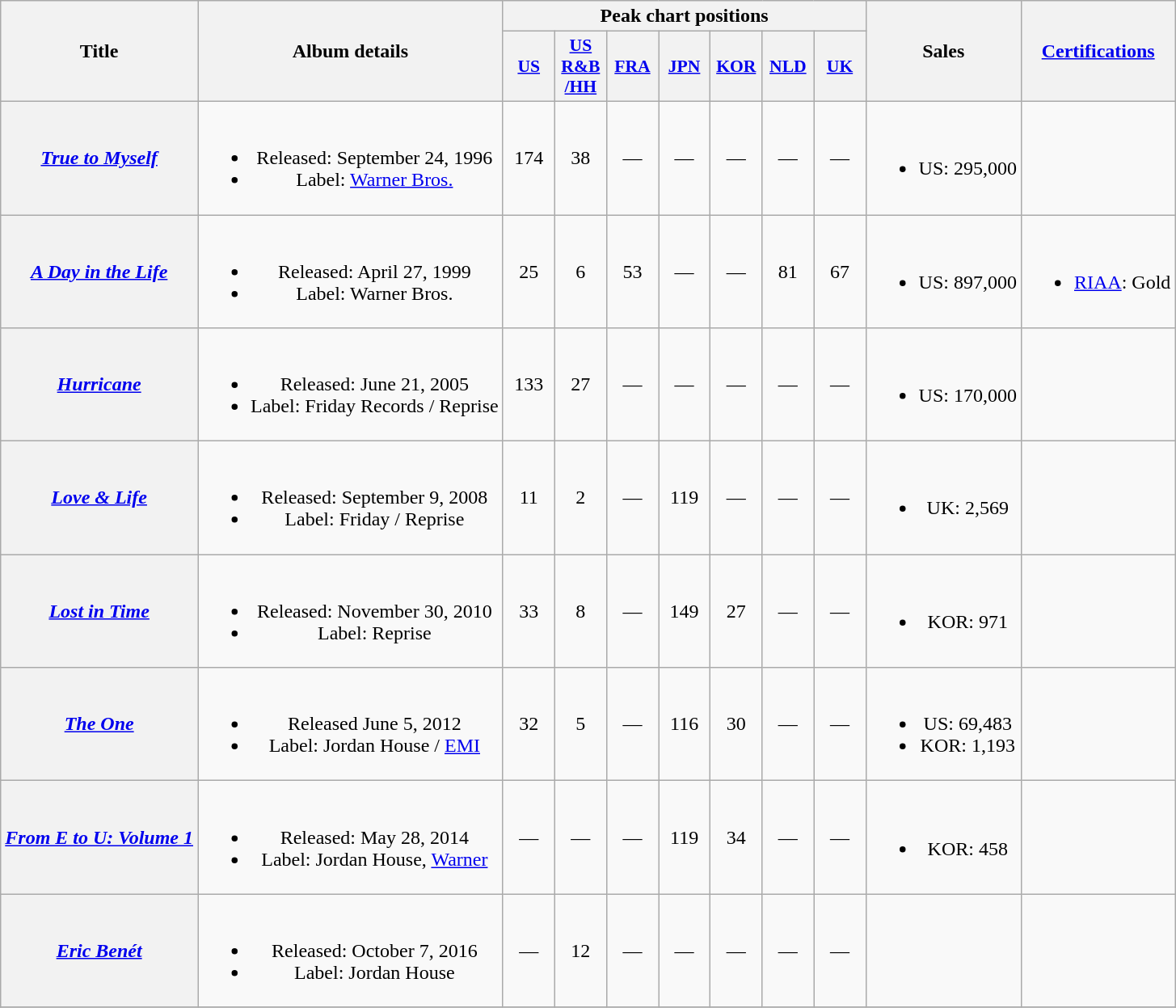<table class="wikitable plainrowheaders" style="text-align:center;">
<tr>
<th rowspan="2">Title</th>
<th rowspan="2">Album details</th>
<th colspan="7">Peak chart positions</th>
<th rowspan="2">Sales</th>
<th rowspan="2"><a href='#'>Certifications</a></th>
</tr>
<tr>
<th scope="col" style="width:2.5em;font-size:90%;"><a href='#'>US</a><br></th>
<th scope="col" style="width:2.5em;font-size:90%;"><a href='#'>US<br>R&B<br>/HH</a><br></th>
<th scope="col" style="width:2.5em;font-size:90%;"><a href='#'>FRA</a><br></th>
<th scope="col" style="width:2.5em;font-size:90%;"><a href='#'>JPN</a><br></th>
<th scope="col" style="width:2.5em;font-size:90%;"><a href='#'>KOR</a><br></th>
<th scope="col" style="width:2.5em;font-size:90%;"><a href='#'>NLD</a><br></th>
<th scope="col" style="width:2.5em;font-size:90%;"><a href='#'>UK</a><br></th>
</tr>
<tr>
<th scope="row"><em><a href='#'>True to Myself</a></em></th>
<td><br><ul><li>Released: September 24, 1996</li><li>Label: <a href='#'>Warner Bros.</a></li></ul></td>
<td>174</td>
<td>38</td>
<td>—</td>
<td>—</td>
<td>—</td>
<td>—</td>
<td>—</td>
<td><br><ul><li>US: 295,000</li></ul></td>
<td></td>
</tr>
<tr>
<th scope="row"><em><a href='#'>A Day in the Life</a></em></th>
<td><br><ul><li>Released: April 27, 1999</li><li>Label: Warner Bros.</li></ul></td>
<td>25</td>
<td>6</td>
<td>53</td>
<td>—</td>
<td>—</td>
<td>81</td>
<td>67</td>
<td><br><ul><li>US: 897,000</li></ul></td>
<td><br><ul><li><a href='#'>RIAA</a>: Gold</li></ul></td>
</tr>
<tr>
<th scope="row"><em><a href='#'>Hurricane</a></em></th>
<td><br><ul><li>Released: June 21, 2005</li><li>Label: Friday Records / Reprise</li></ul></td>
<td>133</td>
<td>27</td>
<td>—</td>
<td>—</td>
<td>—</td>
<td>—</td>
<td>—</td>
<td><br><ul><li>US: 170,000</li></ul></td>
<td></td>
</tr>
<tr>
<th scope="row"><em><a href='#'>Love & Life</a></em></th>
<td><br><ul><li>Released: September 9, 2008</li><li>Label: Friday / Reprise</li></ul></td>
<td>11</td>
<td>2</td>
<td>—</td>
<td>119</td>
<td>—</td>
<td>—</td>
<td>—</td>
<td><br><ul><li>UK: 2,569</li></ul></td>
<td></td>
</tr>
<tr>
<th scope="row"><em><a href='#'>Lost in Time</a></em></th>
<td><br><ul><li>Released: November 30, 2010</li><li>Label: Reprise</li></ul></td>
<td>33</td>
<td>8</td>
<td>—</td>
<td>149</td>
<td>27</td>
<td>—</td>
<td>—</td>
<td><br><ul><li>KOR: 971</li></ul></td>
<td></td>
</tr>
<tr>
<th scope="row"><em><a href='#'>The One</a></em></th>
<td><br><ul><li>Released June 5, 2012</li><li>Label: Jordan House / <a href='#'>EMI</a></li></ul></td>
<td>32</td>
<td>5</td>
<td>—</td>
<td>116</td>
<td>30</td>
<td>—</td>
<td>—</td>
<td><br><ul><li>US: 69,483</li><li>KOR: 1,193</li></ul></td>
</tr>
<tr>
<th scope="row"><em><a href='#'>From E to U: Volume 1</a></em></th>
<td><br><ul><li>Released: May 28, 2014</li><li>Label: Jordan House, <a href='#'>Warner</a></li></ul></td>
<td>—</td>
<td>—</td>
<td>—</td>
<td>119</td>
<td>34</td>
<td>—</td>
<td>—</td>
<td><br><ul><li>KOR: 458</li></ul></td>
<td></td>
</tr>
<tr>
<th scope="row"><em><a href='#'>Eric Benét</a></em></th>
<td><br><ul><li>Released: October 7, 2016</li><li>Label: Jordan House</li></ul></td>
<td>—</td>
<td>12</td>
<td>—</td>
<td>—</td>
<td>—</td>
<td>—</td>
<td>—</td>
<td></td>
<td></td>
</tr>
<tr>
</tr>
</table>
